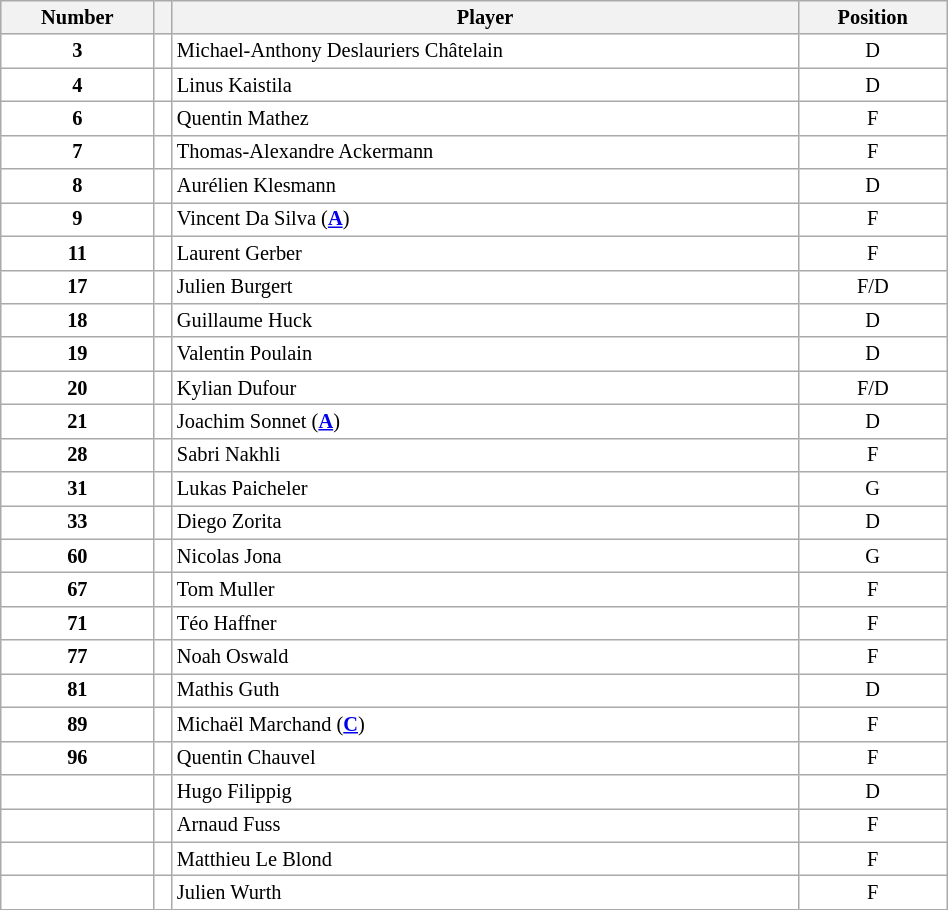<table class="wikitable sortable" width=50%; style="background:transparent; margin:0px; align=center; font-size:85%;">
<tr style="background-color:#eee;">
<th>Number</th>
<th></th>
<th>Player</th>
<th>Position</th>
</tr>
<tr>
<td align=center><strong>3</strong></td>
<td align=center></td>
<td>Michael-Anthony Deslauriers Châtelain</td>
<td align=center>D</td>
</tr>
<tr>
<td align=center><strong>4</strong></td>
<td align=center></td>
<td>Linus Kaistila</td>
<td align=center>D</td>
</tr>
<tr>
<td align=center><strong>6</strong></td>
<td align=center></td>
<td>Quentin Mathez</td>
<td align=center>F</td>
</tr>
<tr>
<td align=center><strong>7</strong></td>
<td align=center></td>
<td>Thomas-Alexandre Ackermann</td>
<td align=center>F</td>
</tr>
<tr>
<td align=center><strong>8</strong></td>
<td align=center></td>
<td>Aurélien Klesmann</td>
<td align=center>D</td>
</tr>
<tr>
<td align=center><strong>9</strong></td>
<td align=center></td>
<td>Vincent Da Silva (<strong><a href='#'>A</a></strong>)</td>
<td align=center>F</td>
</tr>
<tr>
<td align=center><strong>11</strong></td>
<td align=center></td>
<td>Laurent Gerber</td>
<td align=center>F</td>
</tr>
<tr>
<td align=center><strong>17</strong></td>
<td align=center></td>
<td>Julien Burgert</td>
<td align=center>F/D</td>
</tr>
<tr>
<td align=center><strong>18</strong></td>
<td align=center></td>
<td>Guillaume Huck</td>
<td align=center>D</td>
</tr>
<tr>
<td align=center><strong>19</strong></td>
<td align=center></td>
<td>Valentin Poulain</td>
<td align=center>D</td>
</tr>
<tr>
<td align=center><strong>20</strong></td>
<td align=center></td>
<td>Kylian Dufour</td>
<td align=center>F/D</td>
</tr>
<tr>
<td align=center><strong>21</strong></td>
<td align=center></td>
<td>Joachim Sonnet (<strong><a href='#'>A</a></strong>)</td>
<td align=center>D</td>
</tr>
<tr>
<td align=center><strong>28</strong></td>
<td align=center></td>
<td>Sabri Nakhli</td>
<td align=center>F</td>
</tr>
<tr>
<td align=center><strong>31</strong></td>
<td align=center></td>
<td>Lukas Paicheler</td>
<td align=center>G</td>
</tr>
<tr>
<td align=center><strong>33</strong></td>
<td align=center></td>
<td>Diego Zorita</td>
<td align=center>D</td>
</tr>
<tr>
<td align=center><strong>60</strong></td>
<td align=center></td>
<td>Nicolas Jona</td>
<td align=center>G</td>
</tr>
<tr>
<td align=center><strong>67</strong></td>
<td align=center></td>
<td>Tom Muller</td>
<td align=center>F</td>
</tr>
<tr>
<td align=center><strong>71</strong></td>
<td align=center></td>
<td>Téo Haffner</td>
<td align=center>F</td>
</tr>
<tr>
<td align=center><strong>77</strong></td>
<td align=center></td>
<td>Noah Oswald</td>
<td align=center>F</td>
</tr>
<tr>
<td align=center><strong>81</strong></td>
<td align=center></td>
<td>Mathis Guth</td>
<td align=center>D</td>
</tr>
<tr>
<td align=center><strong>89</strong></td>
<td align=center></td>
<td>Michaël Marchand (<strong><a href='#'>C</a></strong>)</td>
<td align=center>F</td>
</tr>
<tr>
<td align=center><strong>96</strong></td>
<td align=center></td>
<td>Quentin Chauvel</td>
<td align=center>F</td>
</tr>
<tr>
<td align=center></td>
<td align=center></td>
<td>Hugo Filippig</td>
<td align=center>D</td>
</tr>
<tr>
<td align=center></td>
<td align=center></td>
<td>Arnaud Fuss</td>
<td align=center>F</td>
</tr>
<tr>
<td align=center></td>
<td align=center></td>
<td>Matthieu Le Blond</td>
<td align=center>F</td>
</tr>
<tr>
<td align=center></td>
<td align=center></td>
<td>Julien Wurth</td>
<td align=center>F</td>
</tr>
</table>
